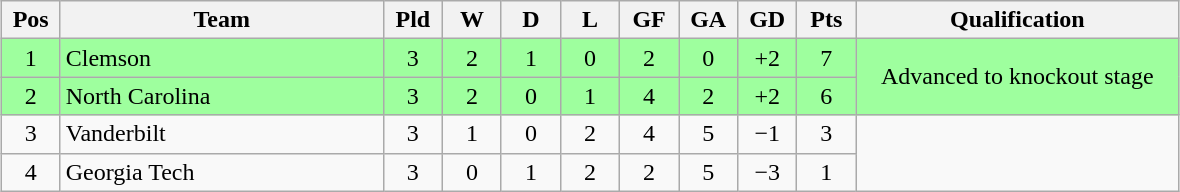<table class="wikitable" style="text-align:center; margin: 1em auto">
<tr>
<th style="width:2em">Pos</th>
<th style="width:13em">Team</th>
<th style="width:2em">Pld</th>
<th style="width:2em">W</th>
<th style="width:2em">D</th>
<th style="width:2em">L</th>
<th style="width:2em">GF</th>
<th style="width:2em">GA</th>
<th style="width:2em">GD</th>
<th style="width:2em">Pts</th>
<th style="width:13em">Qualification</th>
</tr>
<tr bgcolor="#9eff9e">
<td>1</td>
<td style="text-align:left">Clemson</td>
<td>3</td>
<td>2</td>
<td>1</td>
<td>0</td>
<td>2</td>
<td>0</td>
<td>+2</td>
<td>7</td>
<td rowspan="2">Advanced to knockout stage</td>
</tr>
<tr bgcolor="#9eff9e">
<td>2</td>
<td style="text-align:left">North Carolina</td>
<td>3</td>
<td>2</td>
<td>0</td>
<td>1</td>
<td>4</td>
<td>2</td>
<td>+2</td>
<td>6</td>
</tr>
<tr>
<td>3</td>
<td style="text-align:left">Vanderbilt</td>
<td>3</td>
<td>1</td>
<td>0</td>
<td>2</td>
<td>4</td>
<td>5</td>
<td>−1</td>
<td>3</td>
<td rowspan="2"></td>
</tr>
<tr>
<td>4</td>
<td style="text-align:left">Georgia Tech</td>
<td>3</td>
<td>0</td>
<td>1</td>
<td>2</td>
<td>2</td>
<td>5</td>
<td>−3</td>
<td>1</td>
</tr>
</table>
